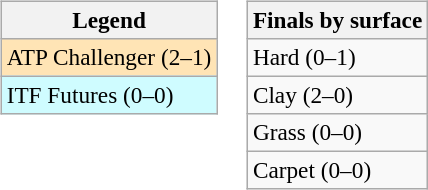<table>
<tr valign=top>
<td><br><table class=wikitable style=font-size:97%>
<tr>
<th>Legend</th>
</tr>
<tr bgcolor=moccasin>
<td>ATP Challenger (2–1)</td>
</tr>
<tr bgcolor=cffcff>
<td>ITF Futures (0–0)</td>
</tr>
</table>
</td>
<td><br><table class=wikitable style=font-size:97%>
<tr>
<th>Finals by surface</th>
</tr>
<tr>
<td>Hard (0–1)</td>
</tr>
<tr>
<td>Clay (2–0)</td>
</tr>
<tr>
<td>Grass (0–0)</td>
</tr>
<tr>
<td>Carpet (0–0)</td>
</tr>
</table>
</td>
</tr>
</table>
